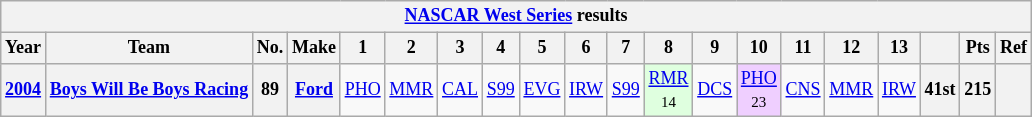<table class="wikitable" style="text-align:center; font-size:75%">
<tr>
<th colspan=23><a href='#'>NASCAR West Series</a> results</th>
</tr>
<tr>
<th>Year</th>
<th>Team</th>
<th>No.</th>
<th>Make</th>
<th>1</th>
<th>2</th>
<th>3</th>
<th>4</th>
<th>5</th>
<th>6</th>
<th>7</th>
<th>8</th>
<th>9</th>
<th>10</th>
<th>11</th>
<th>12</th>
<th>13</th>
<th></th>
<th>Pts</th>
<th>Ref</th>
</tr>
<tr>
<th><a href='#'>2004</a></th>
<th><a href='#'>Boys Will Be Boys Racing</a></th>
<th>89</th>
<th><a href='#'>Ford</a></th>
<td><a href='#'>PHO</a></td>
<td><a href='#'>MMR</a></td>
<td><a href='#'>CAL</a></td>
<td><a href='#'>S99</a></td>
<td><a href='#'>EVG</a></td>
<td><a href='#'>IRW</a></td>
<td><a href='#'>S99</a></td>
<td style="background:#DFFFDF;"><a href='#'>RMR</a><br><small>14</small></td>
<td><a href='#'>DCS</a></td>
<td style="background:#EFCFFF;"><a href='#'>PHO</a><br><small>23</small></td>
<td><a href='#'>CNS</a></td>
<td><a href='#'>MMR</a></td>
<td><a href='#'>IRW</a></td>
<th>41st</th>
<th>215</th>
<th></th>
</tr>
</table>
